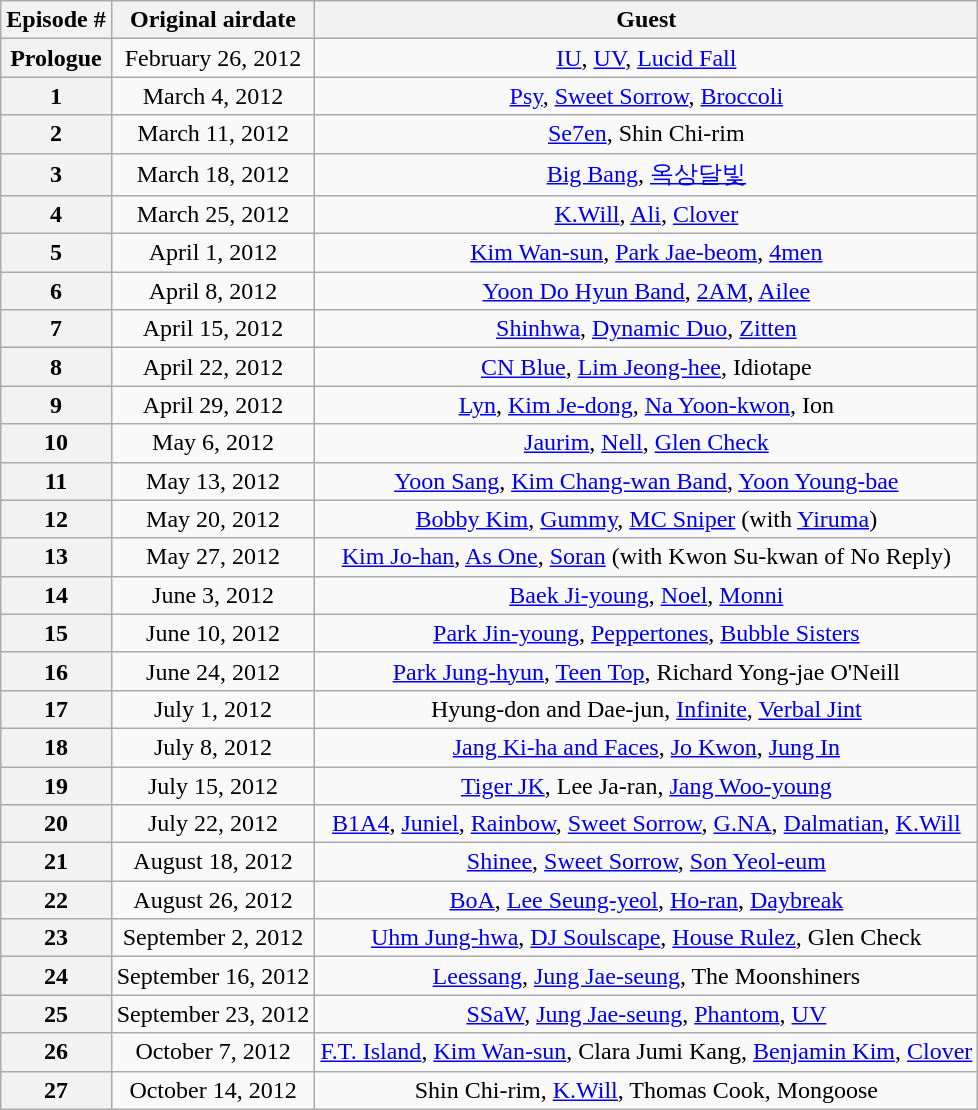<table class="wikitable" border="1" style="center">
<tr>
<th>Episode #</th>
<th>Original airdate</th>
<th>Guest</th>
</tr>
<tr align="center">
<th>Prologue</th>
<td>February 26, 2012</td>
<td><a href='#'>IU</a>, <a href='#'>UV</a>, <a href='#'>Lucid Fall</a></td>
</tr>
<tr align="center">
<th>1</th>
<td>March 4, 2012</td>
<td><a href='#'>Psy</a>, <a href='#'>Sweet Sorrow</a>, <a href='#'>Broccoli</a></td>
</tr>
<tr align="center">
<th>2</th>
<td>March 11, 2012</td>
<td><a href='#'>Se7en</a>, Shin Chi-rim</td>
</tr>
<tr align="center">
<th>3</th>
<td>March 18, 2012</td>
<td><a href='#'>Big Bang</a>, <a href='#'>옥상달빛</a></td>
</tr>
<tr align="center">
<th>4</th>
<td>March 25, 2012</td>
<td><a href='#'>K.Will</a>, <a href='#'>Ali</a>, <a href='#'>Clover</a></td>
</tr>
<tr align="center">
<th>5</th>
<td>April 1, 2012</td>
<td><a href='#'>Kim Wan-sun</a>, <a href='#'>Park Jae-beom</a>, <a href='#'>4men</a></td>
</tr>
<tr align="center">
<th>6</th>
<td>April 8, 2012</td>
<td><a href='#'>Yoon Do Hyun Band</a>, <a href='#'>2AM</a>, <a href='#'>Ailee</a></td>
</tr>
<tr align="center">
<th>7</th>
<td>April 15, 2012</td>
<td><a href='#'>Shinhwa</a>, <a href='#'>Dynamic Duo</a>, <a href='#'>Zitten</a></td>
</tr>
<tr align="center">
<th>8</th>
<td>April 22, 2012</td>
<td><a href='#'>CN Blue</a>, <a href='#'>Lim Jeong-hee</a>, Idiotape</td>
</tr>
<tr align="center">
<th>9</th>
<td>April 29, 2012</td>
<td><a href='#'>Lyn</a>, <a href='#'>Kim Je-dong</a>, <a href='#'>Na Yoon-kwon</a>, Ion</td>
</tr>
<tr align="center">
<th>10</th>
<td>May 6, 2012</td>
<td><a href='#'>Jaurim</a>, <a href='#'>Nell</a>, <a href='#'>Glen Check</a></td>
</tr>
<tr align="center">
<th>11</th>
<td>May 13, 2012</td>
<td><a href='#'>Yoon Sang</a>, <a href='#'>Kim Chang-wan Band</a>, <a href='#'>Yoon Young-bae</a></td>
</tr>
<tr align="center">
<th>12</th>
<td>May 20, 2012</td>
<td><a href='#'>Bobby Kim</a>, <a href='#'>Gummy</a>, <a href='#'>MC Sniper</a> (with <a href='#'>Yiruma</a>)</td>
</tr>
<tr align="center">
<th>13</th>
<td>May 27, 2012</td>
<td><a href='#'>Kim Jo-han</a>, <a href='#'>As One</a>, <a href='#'>Soran</a> (with Kwon Su-kwan of No Reply)</td>
</tr>
<tr align="center">
<th>14</th>
<td>June 3, 2012</td>
<td><a href='#'>Baek Ji-young</a>, <a href='#'>Noel</a>, <a href='#'>Monni</a></td>
</tr>
<tr align="center">
<th>15</th>
<td>June 10, 2012</td>
<td><a href='#'>Park Jin-young</a>, <a href='#'>Peppertones</a>, <a href='#'>Bubble Sisters</a></td>
</tr>
<tr align="center">
<th>16</th>
<td>June 24, 2012</td>
<td><a href='#'>Park Jung-hyun</a>, <a href='#'>Teen Top</a>, Richard Yong-jae O'Neill</td>
</tr>
<tr align="center">
<th>17</th>
<td>July 1, 2012</td>
<td>Hyung-don and Dae-jun, <a href='#'>Infinite</a>, <a href='#'>Verbal Jint</a></td>
</tr>
<tr align="center">
<th>18</th>
<td>July 8, 2012</td>
<td><a href='#'>Jang Ki-ha and Faces</a>, <a href='#'>Jo Kwon</a>, <a href='#'>Jung In</a></td>
</tr>
<tr align="center">
<th>19</th>
<td>July 15, 2012</td>
<td><a href='#'>Tiger JK</a>, Lee Ja-ran, <a href='#'>Jang Woo-young</a></td>
</tr>
<tr align="center">
<th>20</th>
<td>July 22, 2012</td>
<td><a href='#'>B1A4</a>, <a href='#'>Juniel</a>, <a href='#'>Rainbow</a>, <a href='#'>Sweet Sorrow</a>, <a href='#'>G.NA</a>, <a href='#'>Dalmatian</a>, <a href='#'>K.Will</a></td>
</tr>
<tr align="center">
<th>21</th>
<td>August 18, 2012</td>
<td><a href='#'>Shinee</a>, <a href='#'>Sweet Sorrow</a>, <a href='#'>Son Yeol-eum</a></td>
</tr>
<tr align="center">
<th>22</th>
<td>August 26, 2012</td>
<td><a href='#'>BoA</a>, <a href='#'>Lee Seung-yeol</a>, <a href='#'>Ho-ran</a>, <a href='#'>Daybreak</a></td>
</tr>
<tr align="center">
<th>23</th>
<td>September 2, 2012</td>
<td><a href='#'>Uhm Jung-hwa</a>, <a href='#'>DJ Soulscape</a>, <a href='#'>House Rulez</a>, Glen Check</td>
</tr>
<tr align="center">
<th>24</th>
<td>September 16, 2012</td>
<td><a href='#'>Leessang</a>, <a href='#'>Jung Jae-seung</a>, The Moonshiners</td>
</tr>
<tr align="center">
<th>25</th>
<td>September 23, 2012</td>
<td><a href='#'>SSaW</a>, <a href='#'>Jung Jae-seung</a>, <a href='#'>Phantom</a>, <a href='#'>UV</a></td>
</tr>
<tr align="center">
<th>26</th>
<td>October 7, 2012</td>
<td><a href='#'>F.T. Island</a>, <a href='#'>Kim Wan-sun</a>, Clara Jumi Kang, <a href='#'>Benjamin Kim</a>, <a href='#'>Clover</a></td>
</tr>
<tr align="center">
<th>27</th>
<td>October 14, 2012</td>
<td>Shin Chi-rim, <a href='#'>K.Will</a>, Thomas Cook, Mongoose</td>
</tr>
</table>
